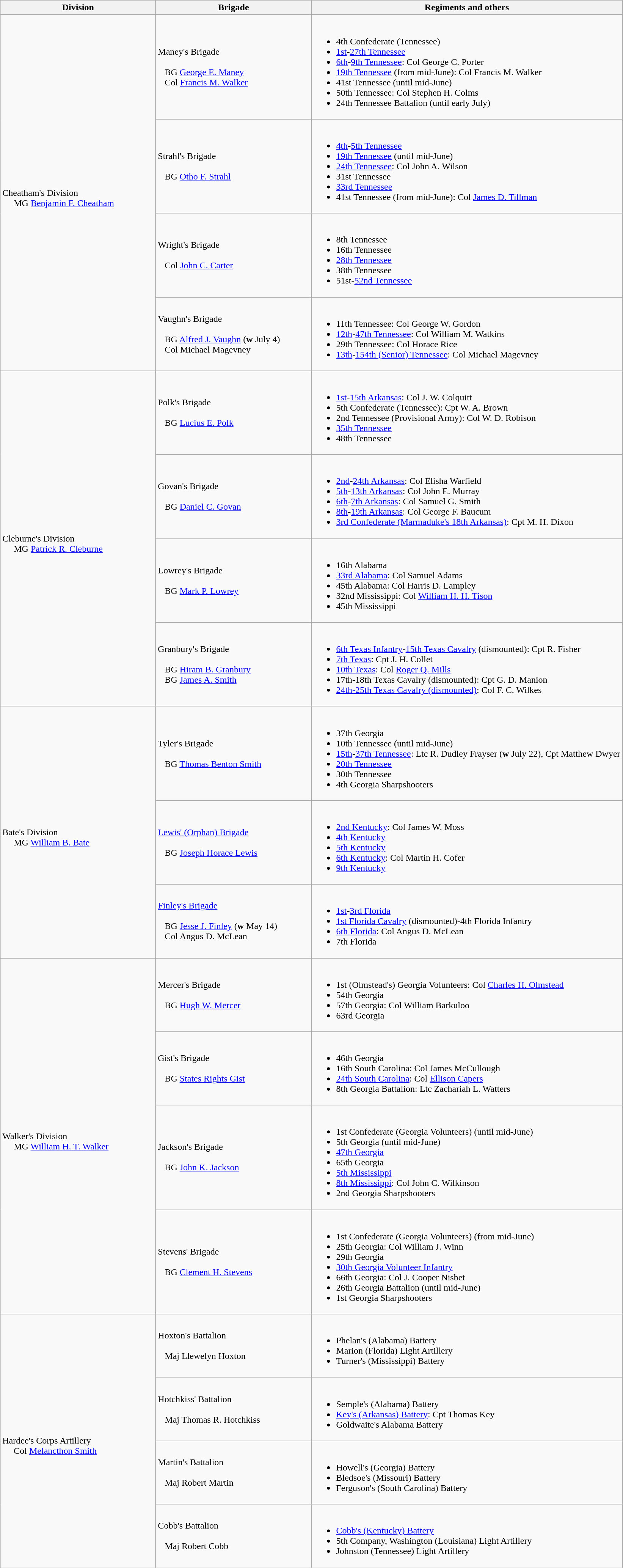<table class="wikitable">
<tr>
<th width=25%>Division</th>
<th width=25%>Brigade</th>
<th>Regiments and others</th>
</tr>
<tr>
<td rowspan=4><br>Cheatham's Division
<br>    
MG <a href='#'>Benjamin F. Cheatham</a><br></td>
<td>Maney's Brigade<br><br>  
BG <a href='#'>George E. Maney</a><br>  
Col <a href='#'>Francis M. Walker</a></td>
<td><br><ul><li>4th Confederate (Tennessee)</li><li><a href='#'>1st</a>-<a href='#'>27th Tennessee</a></li><li><a href='#'>6th</a>-<a href='#'>9th Tennessee</a>: Col George C. Porter</li><li><a href='#'>19th Tennessee</a> (from mid-June): Col Francis M. Walker</li><li>41st Tennessee (until mid-June)</li><li>50th Tennessee: Col Stephen H. Colms</li><li>24th Tennessee Battalion (until early July)</li></ul></td>
</tr>
<tr>
<td>Strahl's Brigade<br><br>  
BG <a href='#'>Otho F. Strahl</a></td>
<td><br><ul><li><a href='#'>4th</a>-<a href='#'>5th Tennessee</a></li><li><a href='#'>19th Tennessee</a> (until mid-June)</li><li><a href='#'>24th Tennessee</a>: Col John A. Wilson</li><li>31st Tennessee</li><li><a href='#'>33rd Tennessee</a></li><li>41st Tennessee (from mid-June): Col <a href='#'>James D. Tillman</a></li></ul></td>
</tr>
<tr>
<td>Wright's Brigade<br><br>  
Col <a href='#'>John C. Carter</a></td>
<td><br><ul><li>8th Tennessee</li><li>16th Tennessee</li><li><a href='#'>28th Tennessee</a></li><li>38th Tennessee</li><li>51st-<a href='#'>52nd Tennessee</a></li></ul></td>
</tr>
<tr>
<td>Vaughn's Brigade<br><br>  
BG <a href='#'>Alfred J. Vaughn</a> (<strong>w</strong> July 4)<br>  
Col Michael Magevney</td>
<td><br><ul><li>11th Tennessee: Col George W. Gordon</li><li><a href='#'>12th</a>-<a href='#'>47th Tennessee</a>: Col William M. Watkins</li><li>29th Tennessee: Col Horace Rice</li><li><a href='#'>13th</a>-<a href='#'>154th (Senior) Tennessee</a>: Col Michael Magevney</li></ul></td>
</tr>
<tr>
<td rowspan=4><br>Cleburne's Division
<br>    
MG <a href='#'>Patrick R. Cleburne</a><br></td>
<td>Polk's Brigade<br><br>  
BG <a href='#'>Lucius E. Polk</a></td>
<td><br><ul><li><a href='#'>1st</a>-<a href='#'>15th Arkansas</a>: Col J. W. Colquitt</li><li>5th Confederate (Tennessee): Cpt W. A. Brown</li><li>2nd Tennessee (Provisional Army): Col W. D. Robison</li><li><a href='#'>35th Tennessee</a></li><li>48th Tennessee</li></ul></td>
</tr>
<tr>
<td>Govan's Brigade<br><br>  
BG <a href='#'>Daniel C. Govan</a></td>
<td><br><ul><li><a href='#'>2nd</a>-<a href='#'>24th Arkansas</a>: Col Elisha Warfield</li><li><a href='#'>5th</a>-<a href='#'>13th Arkansas</a>: Col John E. Murray</li><li><a href='#'>6th</a>-<a href='#'>7th Arkansas</a>: Col Samuel G. Smith</li><li><a href='#'>8th</a>-<a href='#'>19th Arkansas</a>: Col George F. Baucum</li><li><a href='#'>3rd Confederate (Marmaduke's 18th Arkansas)</a>: Cpt M. H. Dixon</li></ul></td>
</tr>
<tr>
<td>Lowrey's Brigade<br><br>  
BG <a href='#'>Mark P. Lowrey</a></td>
<td><br><ul><li>16th Alabama</li><li><a href='#'>33rd Alabama</a>: Col Samuel Adams</li><li>45th Alabama: Col Harris D. Lampley</li><li>32nd Mississippi: Col <a href='#'>William H. H. Tison</a></li><li>45th Mississippi</li></ul></td>
</tr>
<tr>
<td>Granbury's Brigade<br><br>  
BG <a href='#'>Hiram B. Granbury</a><br>  
BG <a href='#'>James A. Smith</a></td>
<td><br><ul><li><a href='#'>6th Texas Infantry</a>-<a href='#'>15th Texas Cavalry</a> (dismounted): Cpt R. Fisher</li><li><a href='#'>7th Texas</a>: Cpt J. H. Collet</li><li><a href='#'>10th Texas</a>: Col <a href='#'>Roger Q. Mills</a></li><li>17th-18th Texas Cavalry (dismounted): Cpt G. D. Manion</li><li><a href='#'>24th-25th Texas Cavalry (dismounted)</a>: Col F. C. Wilkes</li></ul></td>
</tr>
<tr>
<td rowspan=3><br>Bate's Division
<br>    
MG <a href='#'>William B. Bate</a><br></td>
<td>Tyler's Brigade<br><br>  
BG <a href='#'>Thomas Benton Smith</a></td>
<td><br><ul><li>37th Georgia</li><li>10th Tennessee (until mid-June)</li><li><a href='#'>15th</a>-<a href='#'>37th Tennessee</a>: Ltc R. Dudley Frayser (<strong>w</strong> July 22), Cpt Matthew Dwyer</li><li><a href='#'>20th Tennessee</a></li><li>30th Tennessee</li><li>4th Georgia Sharpshooters</li></ul></td>
</tr>
<tr>
<td><a href='#'>Lewis' (Orphan) Brigade</a><br><br>  
BG <a href='#'>Joseph Horace Lewis</a></td>
<td><br><ul><li><a href='#'>2nd Kentucky</a>: Col James W. Moss</li><li><a href='#'>4th Kentucky</a></li><li><a href='#'>5th Kentucky</a></li><li><a href='#'>6th Kentucky</a>: Col Martin H. Cofer</li><li><a href='#'>9th Kentucky</a></li></ul></td>
</tr>
<tr>
<td><a href='#'>Finley's Brigade</a><br><br>  
BG <a href='#'>Jesse J. Finley</a> (<strong>w</strong> May 14)<br>  
Col Angus D. McLean</td>
<td><br><ul><li><a href='#'>1st</a>-<a href='#'>3rd Florida</a></li><li><a href='#'>1st Florida Cavalry</a> (dismounted)-4th Florida Infantry</li><li><a href='#'>6th Florida</a>: Col Angus D. McLean</li><li>7th Florida</li></ul></td>
</tr>
<tr>
<td rowspan=4><br>Walker's Division
<br>    
MG <a href='#'>William H. T. Walker</a><br></td>
<td>Mercer's Brigade<br><br>  
BG <a href='#'>Hugh W. Mercer</a></td>
<td><br><ul><li>1st (Olmstead's) Georgia Volunteers: Col <a href='#'>Charles H. Olmstead</a></li><li>54th Georgia</li><li>57th Georgia: Col William Barkuloo</li><li>63rd Georgia</li></ul></td>
</tr>
<tr>
<td>Gist's Brigade<br><br>  
BG <a href='#'>States Rights Gist</a></td>
<td><br><ul><li>46th Georgia</li><li>16th South Carolina: Col James McCullough</li><li><a href='#'>24th South Carolina</a>: Col <a href='#'>Ellison Capers</a></li><li>8th Georgia Battalion: Ltc Zachariah L. Watters</li></ul></td>
</tr>
<tr>
<td>Jackson's Brigade<br><br>  
BG <a href='#'>John K. Jackson</a></td>
<td><br><ul><li>1st Confederate (Georgia Volunteers) (until mid-June)</li><li>5th Georgia (until mid-June)</li><li><a href='#'>47th Georgia</a></li><li>65th Georgia</li><li><a href='#'>5th Mississippi</a></li><li><a href='#'>8th Mississippi</a>: Col John C. Wilkinson</li><li>2nd Georgia Sharpshooters</li></ul></td>
</tr>
<tr>
<td>Stevens' Brigade<br><br>  
BG <a href='#'>Clement H. Stevens</a></td>
<td><br><ul><li>1st Confederate (Georgia Volunteers) (from mid-June)</li><li>25th Georgia: Col William J. Winn</li><li>29th Georgia</li><li><a href='#'>30th Georgia Volunteer Infantry</a></li><li>66th Georgia: Col J. Cooper Nisbet</li><li>26th Georgia Battalion (until mid-June)</li><li>1st Georgia Sharpshooters</li></ul></td>
</tr>
<tr>
<td rowspan=4><br>Hardee's Corps Artillery
<br>    
Col <a href='#'>Melancthon Smith</a></td>
<td>Hoxton's Battalion<br><br>  
Maj Llewelyn Hoxton</td>
<td><br><ul><li>Phelan's (Alabama) Battery</li><li>Marion (Florida) Light Artillery</li><li>Turner's (Mississippi) Battery</li></ul></td>
</tr>
<tr>
<td>Hotchkiss' Battalion<br><br>  
Maj Thomas R. Hotchkiss</td>
<td><br><ul><li>Semple's (Alabama) Battery</li><li><a href='#'>Key's (Arkansas) Battery</a>: Cpt Thomas Key</li><li>Goldwaite's Alabama Battery</li></ul></td>
</tr>
<tr>
<td>Martin's Battalion<br><br>  
Maj Robert Martin</td>
<td><br><ul><li>Howell's (Georgia) Battery</li><li>Bledsoe's (Missouri) Battery</li><li>Ferguson's (South Carolina) Battery</li></ul></td>
</tr>
<tr>
<td>Cobb's Battalion<br><br>  
Maj Robert Cobb</td>
<td><br><ul><li><a href='#'>Cobb's (Kentucky) Battery</a></li><li>5th Company, Washington (Louisiana) Light Artillery</li><li>Johnston (Tennessee) Light Artillery</li></ul></td>
</tr>
<tr>
</tr>
</table>
